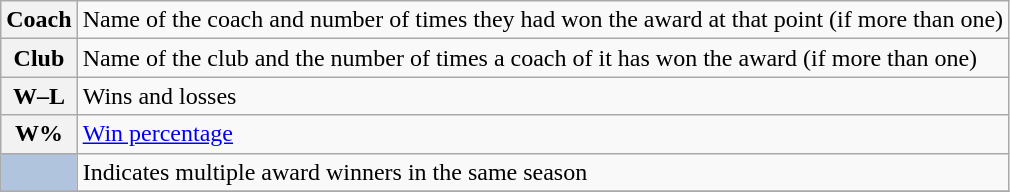<table class="wikitable">
<tr>
<th scope="row">Coach </th>
<td>Name of the coach and number of times they had won the award at that point (if more than one)</td>
</tr>
<tr>
<th scope="row">Club </th>
<td>Name of the club and the number of times a coach of it has won the award (if more than one)</td>
</tr>
<tr>
<th scope="row">W–L</th>
<td>Wins and losses</td>
</tr>
<tr>
<th scope="row">W%</th>
<td><a href='#'>Win percentage</a></td>
</tr>
<tr>
<th scope="row" style="text-align:center; background:#B0C4DE"></th>
<td>Indicates multiple award winners in the same season</td>
</tr>
<tr>
</tr>
</table>
